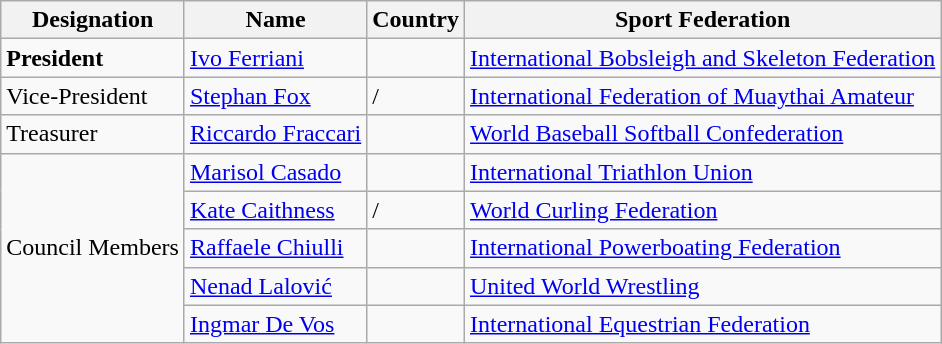<table class="wikitable">
<tr>
<th>Designation</th>
<th>Name</th>
<th>Country</th>
<th>Sport Federation</th>
</tr>
<tr>
<td><strong>President</strong></td>
<td><a href='#'>Ivo Ferriani</a></td>
<td></td>
<td><a href='#'>International Bobsleigh and Skeleton Federation</a></td>
</tr>
<tr>
<td>Vice-President</td>
<td><a href='#'>Stephan Fox</a></td>
<td>/</td>
<td><a href='#'>International Federation of Muaythai Amateur</a></td>
</tr>
<tr>
<td>Treasurer</td>
<td><a href='#'>Riccardo Fraccari</a></td>
<td></td>
<td><a href='#'>World Baseball Softball Confederation</a></td>
</tr>
<tr>
<td rowspan=5>Council Members</td>
<td><a href='#'>Marisol Casado</a></td>
<td></td>
<td><a href='#'>International Triathlon Union</a></td>
</tr>
<tr>
<td><a href='#'>Kate Caithness</a></td>
<td>/</td>
<td><a href='#'>World Curling Federation</a></td>
</tr>
<tr>
<td><a href='#'>Raffaele Chiulli</a></td>
<td></td>
<td><a href='#'>International Powerboating Federation</a></td>
</tr>
<tr>
<td><a href='#'>Nenad Lalović</a></td>
<td></td>
<td><a href='#'>United World Wrestling</a></td>
</tr>
<tr>
<td><a href='#'>Ingmar De Vos</a></td>
<td></td>
<td><a href='#'>International Equestrian Federation</a></td>
</tr>
</table>
